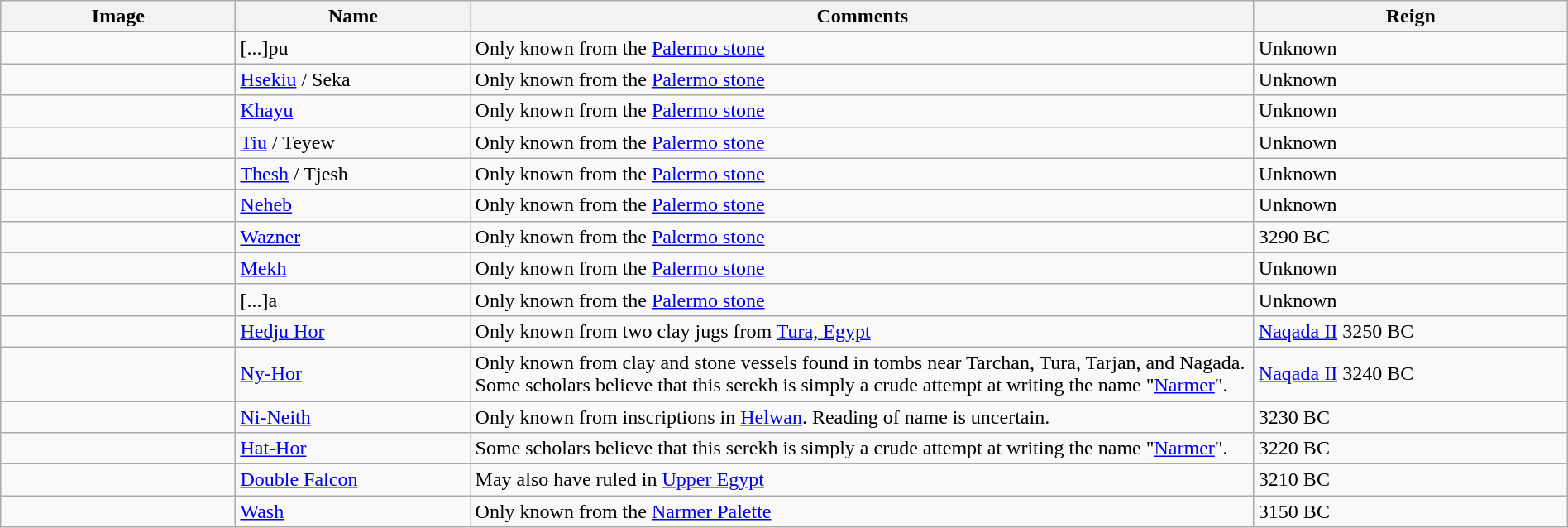<table class="wikitable" width="100%">
<tr>
<th width="15%">Image</th>
<th width="15%">Name</th>
<th width="50%">Comments</th>
<th width="20%">Reign</th>
</tr>
<tr>
<td></td>
<td>[...]pu</td>
<td>Only known from the <a href='#'>Palermo stone</a></td>
<td>Unknown</td>
</tr>
<tr>
<td></td>
<td><a href='#'>Hsekiu</a> / Seka</td>
<td>Only known from the <a href='#'>Palermo stone</a></td>
<td>Unknown</td>
</tr>
<tr>
<td></td>
<td><a href='#'>Khayu</a></td>
<td>Only known from the <a href='#'>Palermo stone</a></td>
<td>Unknown</td>
</tr>
<tr>
<td></td>
<td><a href='#'>Tiu</a> / Teyew</td>
<td>Only known from the <a href='#'>Palermo stone</a></td>
<td>Unknown</td>
</tr>
<tr>
<td></td>
<td><a href='#'>Thesh</a> / Tjesh</td>
<td>Only known from the <a href='#'>Palermo stone</a></td>
<td>Unknown</td>
</tr>
<tr>
<td></td>
<td><a href='#'>Neheb</a></td>
<td>Only known from the <a href='#'>Palermo stone</a></td>
<td>Unknown</td>
</tr>
<tr>
<td></td>
<td><a href='#'>Wazner</a></td>
<td>Only known from the <a href='#'>Palermo stone</a></td>
<td> 3290 BC</td>
</tr>
<tr>
<td></td>
<td><a href='#'>Mekh</a></td>
<td>Only known from the <a href='#'>Palermo stone</a></td>
<td>Unknown</td>
</tr>
<tr>
<td></td>
<td>[...]a</td>
<td>Only known from the <a href='#'>Palermo stone</a></td>
<td>Unknown</td>
</tr>
<tr>
<td></td>
<td><a href='#'>Hedju Hor</a></td>
<td>Only known from two clay jugs from <a href='#'>Tura, Egypt</a></td>
<td><a href='#'>Naqada II</a>  3250 BC</td>
</tr>
<tr>
<td></td>
<td><a href='#'>Ny-Hor</a></td>
<td>Only known from clay and stone vessels found in tombs near Tarchan, Tura, Tarjan, and Nagada. Some scholars believe that this serekh is simply a crude attempt at writing the name "<a href='#'>Narmer</a>".</td>
<td><a href='#'>Naqada II</a>  3240 BC</td>
</tr>
<tr>
<td></td>
<td><a href='#'>Ni-Neith</a></td>
<td>Only known from inscriptions in <a href='#'>Helwan</a>. Reading of name is uncertain.</td>
<td> 3230 BC</td>
</tr>
<tr>
<td></td>
<td><a href='#'>Hat-Hor</a></td>
<td>Some scholars believe that this serekh is simply a crude attempt at writing the name "<a href='#'>Narmer</a>".</td>
<td> 3220 BC</td>
</tr>
<tr>
<td></td>
<td><a href='#'>Double Falcon</a></td>
<td>May also have ruled in <a href='#'>Upper Egypt</a></td>
<td> 3210 BC</td>
</tr>
<tr>
<td></td>
<td><a href='#'>Wash</a></td>
<td>Only known from the <a href='#'>Narmer Palette</a></td>
<td> 3150 BC</td>
</tr>
</table>
